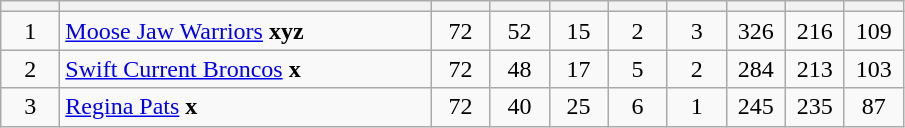<table class="wikitable sortable">
<tr>
<th style="width:2em"></th>
<th style="width:15em;" class="unsortable"></th>
<th style="width:2em;"></th>
<th style="width:2em;"></th>
<th style="width:2em;"></th>
<th style="width:2em;"></th>
<th style="width:2em;"></th>
<th style="width:2em;"></th>
<th style="width:2em;"></th>
<th style="width:2em;"></th>
</tr>
<tr style="font-weight: ; text-align: center;">
<td>1</td>
<td style="text-align:left;"><a href='#'>Moose Jaw Warriors</a> <strong>xyz</strong></td>
<td>72</td>
<td>52</td>
<td>15</td>
<td>2</td>
<td>3</td>
<td>326</td>
<td>216</td>
<td>109</td>
</tr>
<tr style="font-weight: ; text-align: center;">
<td>2</td>
<td style="text-align:left;"><a href='#'>Swift Current Broncos</a> <strong>x</strong></td>
<td>72</td>
<td>48</td>
<td>17</td>
<td>5</td>
<td>2</td>
<td>284</td>
<td>213</td>
<td>103</td>
</tr>
<tr style="font-weight: ; text-align: center;">
<td>3</td>
<td style="text-align:left;"><a href='#'>Regina Pats</a> <strong>x</strong></td>
<td>72</td>
<td>40</td>
<td>25</td>
<td>6</td>
<td>1</td>
<td>245</td>
<td>235</td>
<td>87</td>
</tr>
</table>
